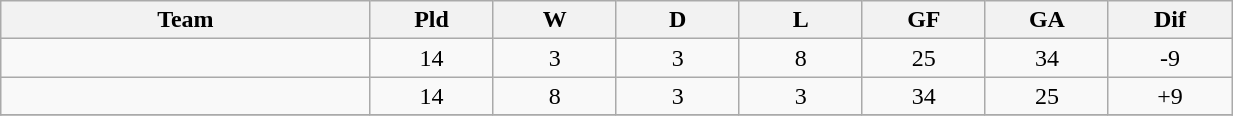<table class="wikitable sortable" width=65% style="text-align:center">
<tr>
<th width=15%>Team</th>
<th width=5%>Pld</th>
<th width=5%>W</th>
<th width=5%>D</th>
<th width=5%>L</th>
<th width=5%>GF</th>
<th width=5%>GA</th>
<th width=5%>Dif</th>
</tr>
<tr>
<td style="text-align:left;"></td>
<td>14</td>
<td>3</td>
<td>3</td>
<td>8</td>
<td>25</td>
<td>34</td>
<td>-9</td>
</tr>
<tr>
<td style="text-align:left;"></td>
<td>14</td>
<td>8</td>
<td>3</td>
<td>3</td>
<td>34</td>
<td>25</td>
<td>+9</td>
</tr>
<tr>
</tr>
</table>
